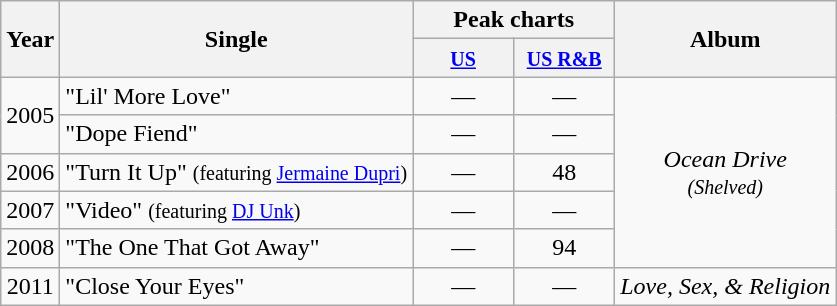<table class="wikitable" style="text-align:center;">
<tr>
<th rowspan=2>Year</th>
<th rowspan=2>Single</th>
<th colspan=2>Peak charts</th>
<th rowspan=2>Album</th>
</tr>
<tr>
<th width="60"><small><a href='#'>US</a></small></th>
<th width="60"><small><a href='#'>US R&B</a></small></th>
</tr>
<tr>
<td rowspan="2">2005</td>
<td align=left>"Lil' More Love"</td>
<td>—</td>
<td>—</td>
<td rowspan="5"><em>Ocean Drive<br><small>(Shelved)</small></em></td>
</tr>
<tr>
<td align=left>"Dope Fiend"</td>
<td>—</td>
<td>—</td>
</tr>
<tr>
<td>2006</td>
<td align=left>"Turn It Up" <small>(featuring <a href='#'>Jermaine Dupri</a>)</small></td>
<td>—</td>
<td>48</td>
</tr>
<tr>
<td>2007</td>
<td align=left>"Video" <small>(featuring <a href='#'>DJ Unk</a>)</small></td>
<td>—</td>
<td>—</td>
</tr>
<tr>
<td>2008</td>
<td align=left>"The One That Got Away"</td>
<td>—</td>
<td>94</td>
</tr>
<tr>
<td>2011</td>
<td align=left>"Close Your Eyes"</td>
<td>—</td>
<td>—</td>
<td rowspan=1><em>Love, Sex, & Religion</em></td>
</tr>
</table>
